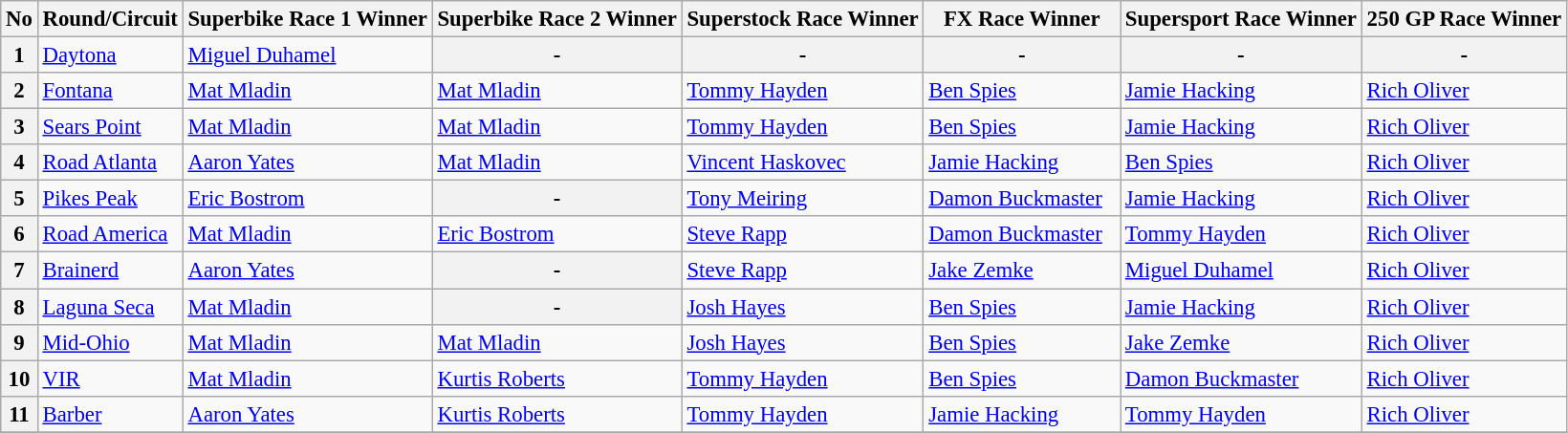<table class="wikitable" style="font-size: 95%">
<tr>
<th>No</th>
<th>Round/Circuit</th>
<th>Superbike Race 1 Winner</th>
<th>Superbike Race 2 Winner</th>
<th>Superstock Race Winner</th>
<th style="width: 130px;">FX Race Winner</th>
<th>Supersport Race Winner</th>
<th>250 GP Race Winner</th>
</tr>
<tr>
<th>1</th>
<td><a href='#'>Daytona</a></td>
<td><a href='#'>Miguel Duhamel</a></td>
<th>-</th>
<th>-</th>
<th>-</th>
<th>-</th>
<th>-</th>
</tr>
<tr>
<th>2</th>
<td><a href='#'>Fontana</a></td>
<td><a href='#'>Mat Mladin</a></td>
<td><a href='#'>Mat Mladin</a></td>
<td><a href='#'>Tommy Hayden</a></td>
<td><a href='#'>Ben Spies</a></td>
<td><a href='#'>Jamie Hacking</a></td>
<td><a href='#'>Rich Oliver</a></td>
</tr>
<tr>
<th>3</th>
<td><a href='#'>Sears Point</a></td>
<td><a href='#'>Mat Mladin</a></td>
<td><a href='#'>Mat Mladin</a></td>
<td><a href='#'>Tommy Hayden</a></td>
<td><a href='#'>Ben Spies</a></td>
<td><a href='#'>Jamie Hacking</a></td>
<td><a href='#'>Rich Oliver</a></td>
</tr>
<tr>
<th>4</th>
<td><a href='#'>Road Atlanta</a></td>
<td><a href='#'>Aaron Yates</a></td>
<td><a href='#'>Mat Mladin</a></td>
<td><a href='#'>Vincent Haskovec</a></td>
<td><a href='#'>Jamie Hacking</a></td>
<td><a href='#'>Ben Spies</a></td>
<td><a href='#'>Rich Oliver</a></td>
</tr>
<tr>
<th>5</th>
<td><a href='#'>Pikes Peak</a></td>
<td><a href='#'>Eric Bostrom</a></td>
<th>-</th>
<td><a href='#'>Tony Meiring</a></td>
<td><a href='#'>Damon Buckmaster</a></td>
<td><a href='#'>Jamie Hacking</a></td>
<td><a href='#'>Rich Oliver</a></td>
</tr>
<tr>
<th>6</th>
<td><a href='#'>Road America</a></td>
<td><a href='#'>Mat Mladin</a></td>
<td><a href='#'>Eric Bostrom</a></td>
<td><a href='#'>Steve Rapp</a></td>
<td><a href='#'>Damon Buckmaster</a></td>
<td><a href='#'>Tommy Hayden</a></td>
<td><a href='#'>Rich Oliver</a></td>
</tr>
<tr>
<th>7</th>
<td><a href='#'>Brainerd</a></td>
<td><a href='#'>Aaron Yates</a></td>
<th>-</th>
<td><a href='#'>Steve Rapp</a></td>
<td><a href='#'>Jake Zemke</a></td>
<td><a href='#'>Miguel Duhamel</a></td>
<td><a href='#'>Rich Oliver</a></td>
</tr>
<tr>
<th>8</th>
<td><a href='#'>Laguna Seca</a></td>
<td><a href='#'>Mat Mladin</a></td>
<th>-</th>
<td><a href='#'>Josh Hayes</a></td>
<td><a href='#'>Ben Spies</a></td>
<td><a href='#'>Jamie Hacking</a></td>
<td><a href='#'>Rich Oliver</a></td>
</tr>
<tr>
<th>9</th>
<td><a href='#'>Mid-Ohio</a></td>
<td><a href='#'>Mat Mladin</a></td>
<td><a href='#'>Mat Mladin</a></td>
<td><a href='#'>Josh Hayes</a></td>
<td><a href='#'>Ben Spies</a></td>
<td><a href='#'>Jake Zemke</a></td>
<td><a href='#'>Rich Oliver</a></td>
</tr>
<tr>
<th>10</th>
<td><a href='#'>VIR</a></td>
<td><a href='#'>Mat Mladin</a></td>
<td><a href='#'>Kurtis Roberts</a></td>
<td><a href='#'>Tommy Hayden</a></td>
<td><a href='#'>Ben Spies</a></td>
<td><a href='#'>Damon Buckmaster</a></td>
<td><a href='#'>Rich Oliver</a></td>
</tr>
<tr>
<th>11</th>
<td><a href='#'>Barber</a></td>
<td><a href='#'>Aaron Yates</a></td>
<td><a href='#'>Kurtis Roberts</a></td>
<td><a href='#'>Tommy Hayden</a></td>
<td><a href='#'>Jamie Hacking</a></td>
<td><a href='#'>Tommy Hayden</a></td>
<td><a href='#'>Rich Oliver</a></td>
</tr>
<tr>
</tr>
</table>
